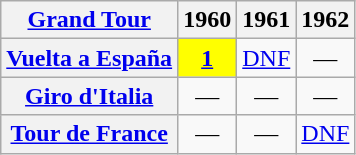<table class="wikitable plainrowheaders">
<tr>
<th scope="col"><a href='#'>Grand Tour</a></th>
<th scope="col">1960</th>
<th scope="col">1961</th>
<th scope="col">1962</th>
</tr>
<tr style="text-align:center;">
<th scope="row"> <a href='#'>Vuelta a España</a></th>
<td style="background:yellow;"><a href='#'><strong>1</strong></a></td>
<td><a href='#'>DNF</a></td>
<td>—</td>
</tr>
<tr style="text-align:center;">
<th scope="row"> <a href='#'>Giro d'Italia</a></th>
<td>—</td>
<td>—</td>
<td>—</td>
</tr>
<tr style="text-align:center;">
<th scope="row"> <a href='#'>Tour de France</a></th>
<td>—</td>
<td>—</td>
<td><a href='#'>DNF</a></td>
</tr>
</table>
